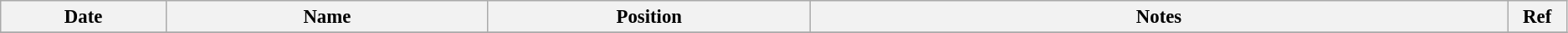<table class="wikitable" style="text-align:left; font-size:95%;">
<tr>
<th style="width:125px;">Date</th>
<th style="width:250px;">Name</th>
<th style="width:250px;">Position</th>
<th style="width:550px;">Notes</th>
<th style="width:40px;">Ref</th>
</tr>
<tr>
</tr>
</table>
